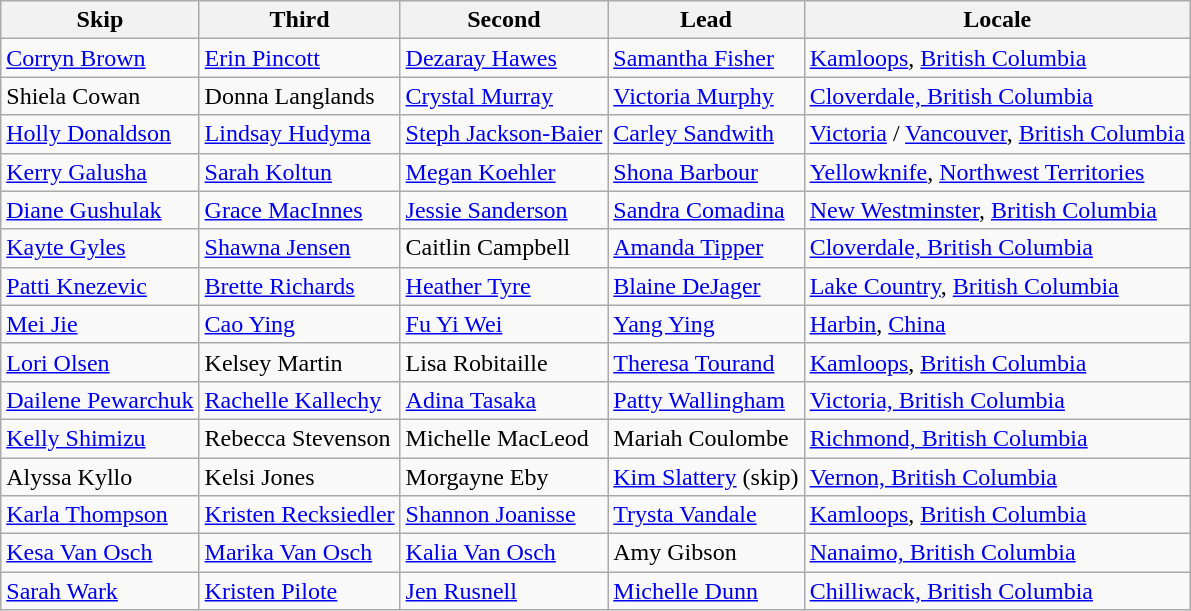<table class=wikitable>
<tr>
<th>Skip</th>
<th>Third</th>
<th>Second</th>
<th>Lead</th>
<th>Locale</th>
</tr>
<tr>
<td><a href='#'>Corryn Brown</a></td>
<td><a href='#'>Erin Pincott</a></td>
<td><a href='#'>Dezaray Hawes</a></td>
<td><a href='#'>Samantha Fisher</a></td>
<td> <a href='#'>Kamloops</a>, <a href='#'>British Columbia</a></td>
</tr>
<tr>
<td>Shiela Cowan</td>
<td>Donna Langlands</td>
<td><a href='#'>Crystal Murray</a></td>
<td><a href='#'>Victoria Murphy</a></td>
<td> <a href='#'>Cloverdale, British Columbia</a></td>
</tr>
<tr>
<td><a href='#'>Holly Donaldson</a></td>
<td><a href='#'>Lindsay Hudyma</a></td>
<td><a href='#'>Steph Jackson-Baier</a></td>
<td><a href='#'>Carley Sandwith</a></td>
<td> <a href='#'>Victoria</a> / <a href='#'>Vancouver</a>, <a href='#'>British Columbia</a></td>
</tr>
<tr>
<td><a href='#'>Kerry Galusha</a></td>
<td><a href='#'>Sarah Koltun</a></td>
<td><a href='#'>Megan Koehler</a></td>
<td><a href='#'>Shona Barbour</a></td>
<td> <a href='#'>Yellowknife</a>, <a href='#'>Northwest Territories</a></td>
</tr>
<tr>
<td><a href='#'>Diane Gushulak</a></td>
<td><a href='#'>Grace MacInnes</a></td>
<td><a href='#'>Jessie Sanderson</a></td>
<td><a href='#'>Sandra Comadina</a></td>
<td> <a href='#'>New Westminster</a>, <a href='#'>British Columbia</a></td>
</tr>
<tr>
<td><a href='#'>Kayte Gyles</a></td>
<td><a href='#'>Shawna Jensen</a></td>
<td>Caitlin Campbell</td>
<td><a href='#'>Amanda Tipper</a></td>
<td> <a href='#'>Cloverdale, British Columbia</a></td>
</tr>
<tr>
<td><a href='#'>Patti Knezevic</a></td>
<td><a href='#'>Brette Richards</a></td>
<td><a href='#'>Heather Tyre</a></td>
<td><a href='#'>Blaine DeJager</a></td>
<td> <a href='#'>Lake Country</a>, <a href='#'>British Columbia</a></td>
</tr>
<tr>
<td><a href='#'>Mei Jie</a></td>
<td><a href='#'>Cao Ying</a></td>
<td><a href='#'>Fu Yi Wei</a></td>
<td><a href='#'>Yang Ying</a></td>
<td> <a href='#'>Harbin</a>, <a href='#'>China</a></td>
</tr>
<tr>
<td><a href='#'>Lori Olsen</a></td>
<td>Kelsey Martin</td>
<td>Lisa Robitaille</td>
<td><a href='#'>Theresa Tourand</a></td>
<td> <a href='#'>Kamloops</a>, <a href='#'>British Columbia</a></td>
</tr>
<tr>
<td><a href='#'>Dailene Pewarchuk</a></td>
<td><a href='#'>Rachelle Kallechy</a></td>
<td><a href='#'>Adina Tasaka</a></td>
<td><a href='#'>Patty Wallingham</a></td>
<td> <a href='#'>Victoria, British Columbia</a></td>
</tr>
<tr>
<td><a href='#'>Kelly Shimizu</a></td>
<td>Rebecca Stevenson</td>
<td>Michelle MacLeod</td>
<td>Mariah Coulombe</td>
<td> <a href='#'>Richmond, British Columbia</a></td>
</tr>
<tr>
<td>Alyssa Kyllo</td>
<td>Kelsi Jones</td>
<td>Morgayne Eby</td>
<td><a href='#'>Kim Slattery</a> (skip)</td>
<td> <a href='#'>Vernon, British Columbia</a></td>
</tr>
<tr>
<td><a href='#'>Karla Thompson</a></td>
<td><a href='#'>Kristen Recksiedler</a></td>
<td><a href='#'>Shannon Joanisse</a></td>
<td><a href='#'>Trysta Vandale</a></td>
<td> <a href='#'>Kamloops</a>, <a href='#'>British Columbia</a></td>
</tr>
<tr>
<td><a href='#'>Kesa Van Osch</a></td>
<td><a href='#'>Marika Van Osch</a></td>
<td><a href='#'>Kalia Van Osch</a></td>
<td>Amy Gibson</td>
<td> <a href='#'>Nanaimo, British Columbia</a></td>
</tr>
<tr>
<td><a href='#'>Sarah Wark</a></td>
<td><a href='#'>Kristen Pilote</a></td>
<td><a href='#'>Jen Rusnell</a></td>
<td><a href='#'>Michelle Dunn</a></td>
<td> <a href='#'>Chilliwack, British Columbia</a></td>
</tr>
</table>
